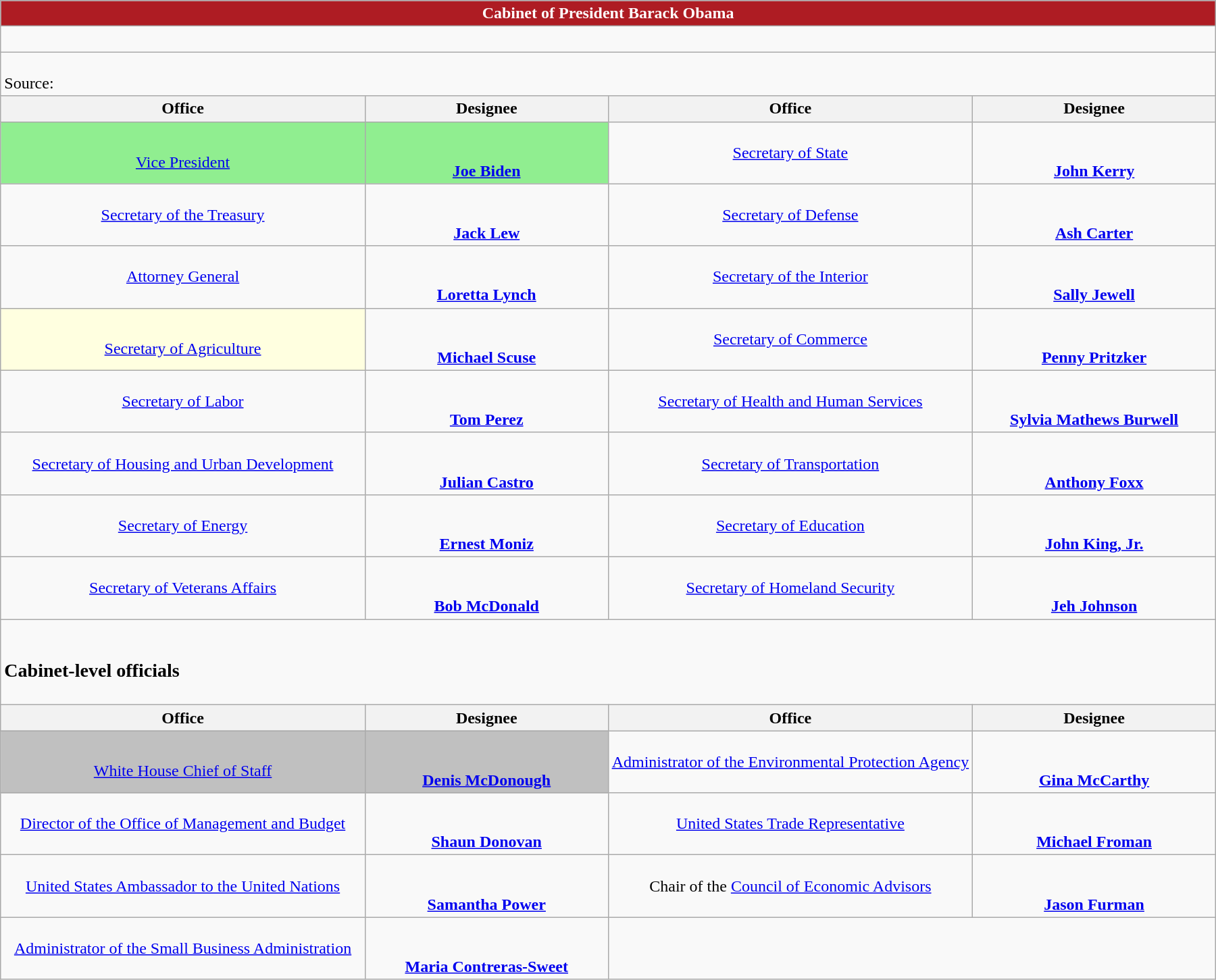<table class="wikitable" style="text-align:center">
<tr>
<th colspan=4 style="text-align:center; font-size:100%; color:white; background:#AE1C23;"><strong>Cabinet of President Barack Obama</strong></th>
</tr>
<tr>
<td colspan=4 style="text-align:left"><br>

</td>
</tr>
<tr>
<td colspan=4 style="text-align:left"><br>Source:</td>
</tr>
<tr>
<th scope="col" style="width: 30%;">Office<br></th>
<th scope="col" style="width: 20%;">Designee</th>
<th scope="col" style="width: 30%;">Office<br></th>
<th scope="col" style="width: 20%;">Designee</th>
</tr>
<tr>
<td style="background: #90EE90;"><br><a href='#'>Vice President</a><br></td>
<td style="background: #90EE90;"><br><br><strong><a href='#'>Joe Biden</a></strong><br></td>
<td><br><a href='#'>Secretary of State</a><br><br></td>
<td><br><br><strong><a href='#'>John Kerry</a></strong><br></td>
</tr>
<tr>
<td><br><a href='#'>Secretary of the Treasury</a><br><br></td>
<td><br><br><strong><a href='#'>Jack Lew</a></strong><br></td>
<td><br><a href='#'>Secretary of Defense</a><br><br></td>
<td><br><br><strong><a href='#'>Ash Carter</a></strong><br></td>
</tr>
<tr>
<td><br><a href='#'>Attorney General</a><br><br></td>
<td><br><br><strong><a href='#'>Loretta Lynch</a></strong><br></td>
<td><br><a href='#'>Secretary of the Interior</a><br><br></td>
<td><br><br><strong><a href='#'>Sally Jewell</a></strong><br></td>
</tr>
<tr>
<td style="background: lightyellow;"><br><a href='#'>Secretary of Agriculture</a><br></td>
<td><br><br><strong><a href='#'>Michael Scuse</a></strong><br></td>
<td><br><a href='#'>Secretary of Commerce</a><br><br></td>
<td><br><br><strong><a href='#'>Penny Pritzker</a></strong><br></td>
</tr>
<tr>
<td><br><a href='#'>Secretary of Labor</a><br><br></td>
<td><br><br><strong><a href='#'>Tom Perez</a></strong><br></td>
<td><br><a href='#'>Secretary of Health and Human Services</a><br><br></td>
<td><br><br><strong><a href='#'>Sylvia Mathews Burwell</a></strong><br></td>
</tr>
<tr>
<td><br><a href='#'>Secretary of Housing and Urban Development</a><br><br></td>
<td><br><br><strong><a href='#'>Julian Castro</a></strong><br></td>
<td><br><a href='#'>Secretary of Transportation</a><br><br></td>
<td><br><br><strong><a href='#'>Anthony Foxx</a></strong><br></td>
</tr>
<tr>
<td><br><a href='#'>Secretary of Energy</a><br><br></td>
<td><br><br><strong><a href='#'>Ernest Moniz</a></strong><br></td>
<td><br><a href='#'>Secretary of Education</a><br><br></td>
<td><br><br><strong><a href='#'>John King, Jr.</a></strong><br></td>
</tr>
<tr>
<td><br><a href='#'>Secretary of Veterans Affairs</a><br><br></td>
<td><br><br><strong><a href='#'>Bob McDonald</a></strong><br></td>
<td><br><a href='#'>Secretary of Homeland Security</a><br><br></td>
<td><br><br><strong><a href='#'>Jeh Johnson</a></strong><br></td>
</tr>
<tr>
<td colspan="4" style="text-align:left"><br><h3>Cabinet-level officials</h3></td>
</tr>
<tr>
<th>Office<br></th>
<th>Designee</th>
<th>Office<br></th>
<th>Designee</th>
</tr>
<tr>
<td style="background:#C0C0C0;"><br><a href='#'>White House Chief of Staff</a><br></td>
<td style="background:#C0C0C0;"><br><br><strong><a href='#'>Denis McDonough</a></strong><br></td>
<td><br><a href='#'>Administrator of the Environmental Protection Agency</a><br><br></td>
<td><br><br><strong><a href='#'>Gina McCarthy</a></strong><br></td>
</tr>
<tr>
<td><br><a href='#'>Director of the Office of Management and Budget</a><br><br></td>
<td><br><br><strong><a href='#'>Shaun Donovan</a></strong><br></td>
<td><br><a href='#'>United States Trade Representative</a><br><br></td>
<td><br><br><strong><a href='#'>Michael Froman</a></strong><br></td>
</tr>
<tr>
<td><br><a href='#'>United States Ambassador to the United Nations</a><br><br></td>
<td><br><br><strong><a href='#'>Samantha Power</a></strong><br></td>
<td><br>Chair of the <a href='#'>Council of Economic Advisors</a><br><br></td>
<td><br><br><strong><a href='#'>Jason Furman</a></strong><br></td>
</tr>
<tr>
<td><br><a href='#'>Administrator of the Small Business Administration</a><br><br></td>
<td><br><br><strong><a href='#'>Maria Contreras-Sweet</a></strong><br></td>
<td colspan="2"></td>
</tr>
</table>
